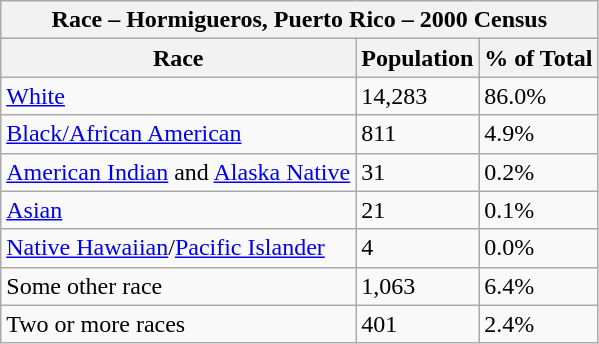<table class="wikitable">
<tr>
<th colspan=3>Race – Hormigueros, Puerto Rico – 2000 Census</th>
</tr>
<tr ---->
<th>Race</th>
<th>Population</th>
<th>% of Total</th>
</tr>
<tr ---->
<td><a href='#'>White</a></td>
<td>14,283</td>
<td>86.0%</td>
</tr>
<tr ---->
<td><a href='#'>Black/African American</a></td>
<td>811</td>
<td>4.9%</td>
</tr>
<tr ---->
<td><a href='#'>American Indian</a> and <a href='#'>Alaska Native</a></td>
<td>31</td>
<td>0.2%</td>
</tr>
<tr ---->
<td><a href='#'>Asian</a></td>
<td>21</td>
<td>0.1%</td>
</tr>
<tr ---->
<td><a href='#'>Native Hawaiian</a>/<a href='#'>Pacific Islander</a></td>
<td>4</td>
<td>0.0%</td>
</tr>
<tr ---->
<td>Some other race</td>
<td>1,063</td>
<td>6.4%</td>
</tr>
<tr ---->
<td>Two or more races</td>
<td>401</td>
<td>2.4%</td>
</tr>
</table>
